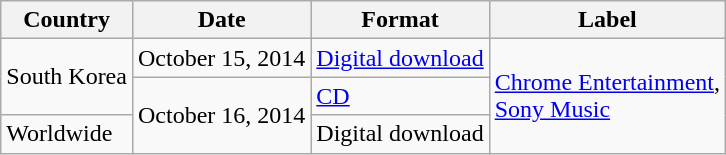<table class="wikitable plainrowheaders">
<tr>
<th scope="col">Country</th>
<th>Date</th>
<th>Format</th>
<th>Label</th>
</tr>
<tr>
<td rowspan="2">South Korea</td>
<td>October 15, 2014</td>
<td><a href='#'>Digital download</a></td>
<td rowspan="3"><a href='#'>Chrome Entertainment</a>, <br><a href='#'>Sony Music</a></td>
</tr>
<tr>
<td rowspan="2">October 16, 2014</td>
<td><a href='#'>CD</a></td>
</tr>
<tr>
<td>Worldwide</td>
<td>Digital download</td>
</tr>
</table>
